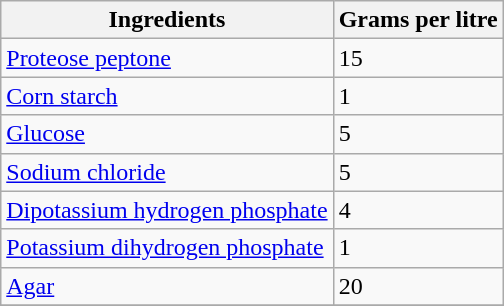<table class="wikitable">
<tr>
<th>Ingredients</th>
<th>Grams per litre</th>
</tr>
<tr>
<td><a href='#'>Proteose peptone</a></td>
<td>15</td>
</tr>
<tr>
<td><a href='#'>Corn starch</a></td>
<td>1</td>
</tr>
<tr>
<td><a href='#'>Glucose</a></td>
<td>5</td>
</tr>
<tr>
<td><a href='#'>Sodium chloride</a></td>
<td>5</td>
</tr>
<tr>
<td><a href='#'>Dipotassium hydrogen phosphate</a></td>
<td>4</td>
</tr>
<tr>
<td><a href='#'>Potassium dihydrogen phosphate</a></td>
<td>1</td>
</tr>
<tr>
<td><a href='#'>Agar</a></td>
<td>20</td>
</tr>
<tr>
</tr>
</table>
